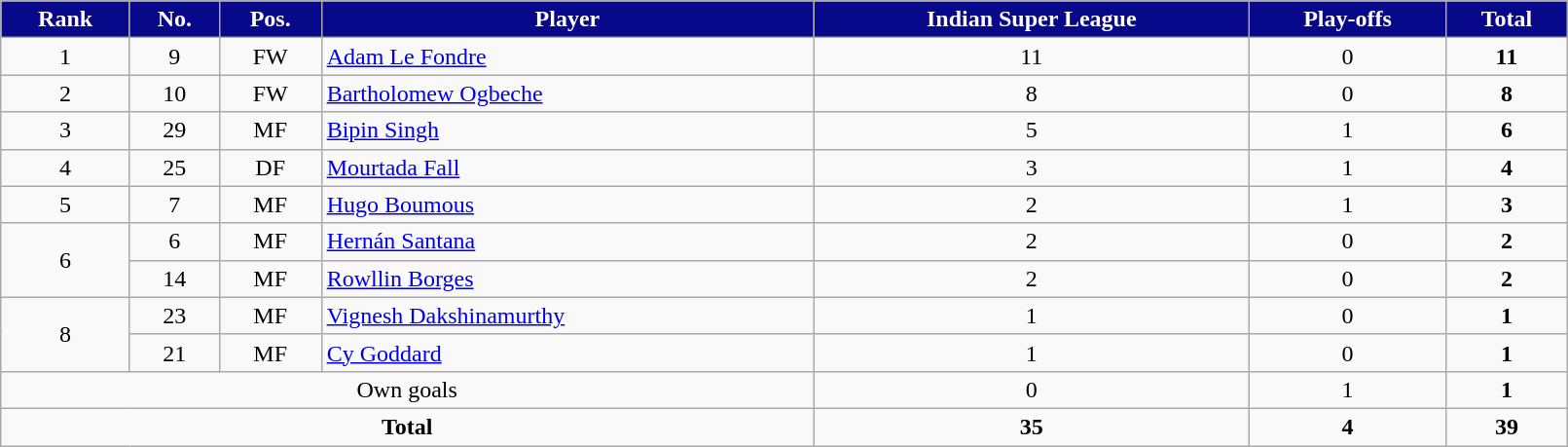<table class="wikitable sortable" style="text-align:center;width:85%;">
<tr>
<th style=background:#08088A;color:#FFFFFF>Rank</th>
<th style=background:#08088A;color:#FFFFFF>No.</th>
<th style=background:#08088A;color:#FFFFFF>Pos.</th>
<th style=background:#08088A;color:#FFFFFF>Player</th>
<th style=background:#08088A;color:#FFFFFF>Indian Super League</th>
<th style=background:#08088A;color:#FFFFFF>Play-offs</th>
<th style=background:#08088A;color:#FFFFFF>Total</th>
</tr>
<tr>
<td rowspan="1">1</td>
<td>9</td>
<td>FW</td>
<td align=left> <a href='#'>Adam Le Fondre</a></td>
<td>11</td>
<td>0</td>
<td><strong>11</strong></td>
</tr>
<tr>
<td rowspan="1">2</td>
<td>10</td>
<td>FW</td>
<td align=left> <a href='#'>Bartholomew Ogbeche</a></td>
<td>8</td>
<td>0</td>
<td><strong>8</strong></td>
</tr>
<tr>
<td rowspan="1">3</td>
<td>29</td>
<td>MF</td>
<td align=left> <a href='#'>Bipin Singh</a></td>
<td>5</td>
<td>1</td>
<td><strong>6</strong></td>
</tr>
<tr>
<td rowspan="1">4</td>
<td>25</td>
<td>DF</td>
<td align=left> <a href='#'>Mourtada Fall</a></td>
<td>3</td>
<td>1</td>
<td><strong>4</strong></td>
</tr>
<tr>
<td rowspan="1">5</td>
<td>7</td>
<td>MF</td>
<td align=left> <a href='#'>Hugo Boumous</a></td>
<td>2</td>
<td>1</td>
<td><strong>3</strong></td>
</tr>
<tr>
<td rowspan="2">6</td>
<td>6</td>
<td>MF</td>
<td align=left> <a href='#'>Hernán Santana</a></td>
<td>2</td>
<td>0</td>
<td><strong>2</strong></td>
</tr>
<tr>
<td>14</td>
<td>MF</td>
<td align=left> <a href='#'>Rowllin Borges</a></td>
<td>2</td>
<td>0</td>
<td><strong>2</strong></td>
</tr>
<tr>
<td rowspan=2>8</td>
<td>23</td>
<td>MF</td>
<td align=left> <a href='#'>Vignesh Dakshinamurthy</a></td>
<td>1</td>
<td>0</td>
<td><strong>1</strong></td>
</tr>
<tr>
<td>21</td>
<td>MF</td>
<td align=left> <a href='#'>Cy Goddard</a></td>
<td>1</td>
<td>0</td>
<td><strong>1</strong></td>
</tr>
<tr class="sortbottom">
<td colspan=4>Own goals</td>
<td>0</td>
<td>1</td>
<td><strong>1</strong></td>
</tr>
<tr>
<td colspan=4><strong>Total</strong></td>
<td><strong>35</strong></td>
<td><strong>4</strong></td>
<td><strong>39</strong></td>
</tr>
</table>
